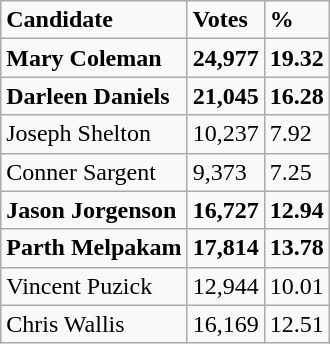<table class="wikitable">
<tr>
<td><strong>Candidate</strong></td>
<td><strong>Votes</strong></td>
<td><strong>%</strong></td>
</tr>
<tr>
<td><strong>Mary Coleman</strong></td>
<td><strong>24,977</strong></td>
<td><strong>19.32</strong></td>
</tr>
<tr>
<td><strong>Darleen Daniels</strong></td>
<td><strong>21,045</strong></td>
<td><strong>16.28</strong></td>
</tr>
<tr>
<td>Joseph Shelton</td>
<td>10,237</td>
<td>7.92</td>
</tr>
<tr>
<td>Conner Sargent</td>
<td>9,373</td>
<td>7.25</td>
</tr>
<tr>
<td><strong>Jason Jorgenson</strong></td>
<td><strong>16,727</strong></td>
<td><strong>12.94</strong></td>
</tr>
<tr>
<td><strong>Parth Melpakam</strong></td>
<td><strong>17,814</strong></td>
<td><strong>13.78</strong></td>
</tr>
<tr>
<td>Vincent Puzick</td>
<td>12,944</td>
<td>10.01</td>
</tr>
<tr>
<td>Chris Wallis</td>
<td>16,169</td>
<td>12.51</td>
</tr>
</table>
